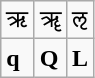<table class="wikitable">
<tr class="Unicode">
<td>ऋ</td>
<td>ॠ</td>
<td>ऌ</td>
</tr>
<tr>
<td><strong>q</strong></td>
<td><strong>Q</strong></td>
<td><strong>L</strong></td>
</tr>
</table>
